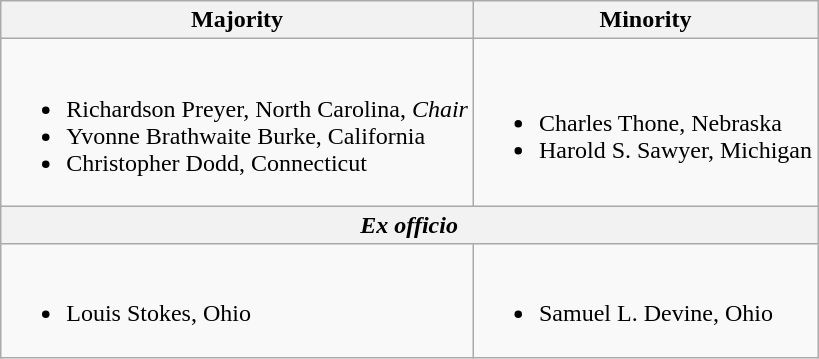<table class=wikitable>
<tr>
<th>Majority</th>
<th>Minority</th>
</tr>
<tr>
<td><br><ul><li>Richardson Preyer, North Carolina, <em>Chair</em></li><li>Yvonne Brathwaite Burke, California</li><li>Christopher Dodd, Connecticut</li></ul></td>
<td><br><ul><li>Charles Thone, Nebraska</li><li>Harold S. Sawyer, Michigan</li></ul></td>
</tr>
<tr>
<th colspan=2><em>Ex officio</em></th>
</tr>
<tr>
<td><br><ul><li>Louis Stokes, Ohio</li></ul></td>
<td><br><ul><li>Samuel L. Devine, Ohio</li></ul></td>
</tr>
</table>
